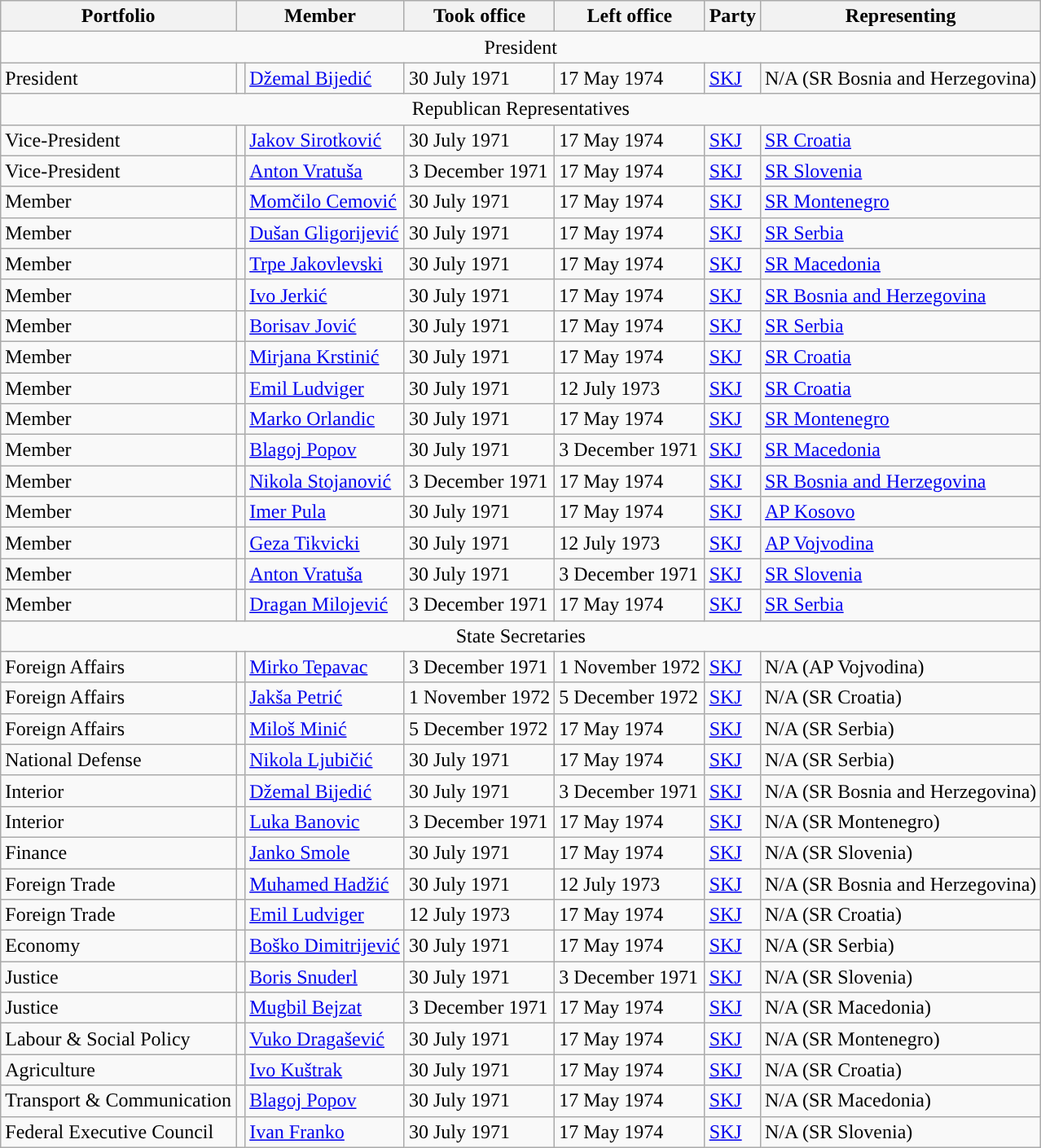<table class="wikitable">
<tr>
<th style="text-align: center;">Portfolio</th>
<th colspan="2" style="text-align: center;">Member</th>
<th style="text-align: center;">Took office</th>
<th style="text-align: center;">Left office</th>
<th style="text-align: center;">Party</th>
<th style="text-align: center;">Representing</th>
</tr>
<tr>
<td colspan="7" style="text-align: center;">President</td>
</tr>
<tr>
<td>President</td>
<td style="background:"></td>
<td><a href='#'>Džemal Bijedić</a></td>
<td>30 July 1971</td>
<td>17 May 1974</td>
<td><a href='#'>SKJ</a></td>
<td>N/A (SR Bosnia and Herzegovina)</td>
</tr>
<tr>
<td colspan="7" style="text-align: center;">Republican Representatives</td>
</tr>
<tr>
<td>Vice-President</td>
<td style="background:"></td>
<td><a href='#'>Jakov Sirotković</a></td>
<td>30 July 1971</td>
<td>17 May 1974</td>
<td><a href='#'>SKJ</a></td>
<td><a href='#'>SR Croatia</a></td>
</tr>
<tr>
<td>Vice-President</td>
<td style="background:"></td>
<td><a href='#'>Anton Vratuša</a></td>
<td>3 December 1971</td>
<td>17 May 1974</td>
<td><a href='#'>SKJ</a></td>
<td><a href='#'>SR Slovenia</a></td>
</tr>
<tr>
<td>Member</td>
<td style="background:"></td>
<td><a href='#'>Momčilo Cemović</a></td>
<td>30 July 1971</td>
<td>17 May 1974</td>
<td><a href='#'>SKJ</a></td>
<td><a href='#'>SR Montenegro</a></td>
</tr>
<tr>
<td>Member</td>
<td style="background:"></td>
<td><a href='#'>Dušan Gligorijević</a></td>
<td>30 July 1971</td>
<td>17 May 1974</td>
<td><a href='#'>SKJ</a></td>
<td><a href='#'>SR Serbia</a></td>
</tr>
<tr>
<td>Member</td>
<td style="background:"></td>
<td><a href='#'>Trpe Jakovlevski</a></td>
<td>30 July 1971</td>
<td>17 May 1974</td>
<td><a href='#'>SKJ</a></td>
<td><a href='#'>SR Macedonia</a></td>
</tr>
<tr>
<td>Member</td>
<td style="background:"></td>
<td><a href='#'>Ivo Jerkić</a></td>
<td>30 July 1971</td>
<td>17 May 1974</td>
<td><a href='#'>SKJ</a></td>
<td><a href='#'>SR Bosnia and Herzegovina</a></td>
</tr>
<tr>
<td>Member</td>
<td style="background:"></td>
<td><a href='#'>Borisav Jović</a></td>
<td>30 July 1971</td>
<td>17 May 1974</td>
<td><a href='#'>SKJ</a></td>
<td><a href='#'>SR Serbia</a></td>
</tr>
<tr>
<td>Member</td>
<td style="background:"></td>
<td><a href='#'>Mirjana Krstinić</a></td>
<td>30 July 1971</td>
<td>17 May 1974</td>
<td><a href='#'>SKJ</a></td>
<td><a href='#'>SR Croatia</a></td>
</tr>
<tr>
<td>Member</td>
<td style="background:"></td>
<td><a href='#'>Emil Ludviger</a></td>
<td>30 July 1971</td>
<td>12 July 1973</td>
<td><a href='#'>SKJ</a></td>
<td><a href='#'>SR Croatia</a></td>
</tr>
<tr>
<td>Member</td>
<td style="background:"></td>
<td><a href='#'>Marko Orlandic</a></td>
<td>30 July 1971</td>
<td>17 May 1974</td>
<td><a href='#'>SKJ</a></td>
<td><a href='#'>SR Montenegro</a></td>
</tr>
<tr>
<td>Member</td>
<td style="background:"></td>
<td><a href='#'>Blagoj Popov</a></td>
<td>30 July 1971</td>
<td>3 December 1971</td>
<td><a href='#'>SKJ</a></td>
<td><a href='#'>SR Macedonia</a></td>
</tr>
<tr>
<td>Member</td>
<td style="background:"></td>
<td><a href='#'>Nikola Stojanović</a></td>
<td>3 December 1971</td>
<td>17 May 1974</td>
<td><a href='#'>SKJ</a></td>
<td><a href='#'>SR Bosnia and Herzegovina</a></td>
</tr>
<tr>
<td>Member</td>
<td style="background:"></td>
<td><a href='#'>Imer Pula</a></td>
<td>30 July 1971</td>
<td>17 May 1974</td>
<td><a href='#'>SKJ</a></td>
<td><a href='#'>AP Kosovo</a></td>
</tr>
<tr>
<td>Member</td>
<td style="background:"></td>
<td><a href='#'>Geza Tikvicki</a></td>
<td>30 July 1971</td>
<td>12 July 1973</td>
<td><a href='#'>SKJ</a></td>
<td><a href='#'>AP Vojvodina</a></td>
</tr>
<tr>
<td>Member</td>
<td style="background:"></td>
<td><a href='#'>Anton Vratuša</a></td>
<td>30 July 1971</td>
<td>3 December 1971</td>
<td><a href='#'>SKJ</a></td>
<td><a href='#'>SR Slovenia</a></td>
</tr>
<tr>
<td>Member</td>
<td style="background:"></td>
<td><a href='#'>Dragan Milojević</a></td>
<td>3 December 1971</td>
<td>17 May 1974</td>
<td><a href='#'>SKJ</a></td>
<td><a href='#'>SR Serbia</a></td>
</tr>
<tr>
<td colspan="7" style="text-align: center;">State Secretaries</td>
</tr>
<tr>
<td>Foreign Affairs</td>
<td style="background:"></td>
<td><a href='#'>Mirko Tepavac</a></td>
<td>3 December 1971</td>
<td>1 November 1972</td>
<td><a href='#'>SKJ</a></td>
<td>N/A (AP Vojvodina)</td>
</tr>
<tr>
<td>Foreign Affairs</td>
<td style="background:"></td>
<td><a href='#'>Jakša Petrić</a></td>
<td>1 November 1972</td>
<td>5 December 1972</td>
<td><a href='#'>SKJ</a></td>
<td>N/A (SR Croatia)</td>
</tr>
<tr>
<td>Foreign Affairs</td>
<td style="background:"></td>
<td><a href='#'>Miloš Minić</a></td>
<td>5 December 1972</td>
<td>17 May 1974</td>
<td><a href='#'>SKJ</a></td>
<td>N/A (SR Serbia)</td>
</tr>
<tr>
<td>National Defense</td>
<td style="background:"></td>
<td><a href='#'>Nikola Ljubičić</a></td>
<td>30 July 1971</td>
<td>17 May 1974</td>
<td><a href='#'>SKJ</a></td>
<td>N/A (SR Serbia)</td>
</tr>
<tr>
<td>Interior</td>
<td style="background:"></td>
<td><a href='#'>Džemal Bijedić</a></td>
<td>30 July 1971</td>
<td>3 December 1971</td>
<td><a href='#'>SKJ</a></td>
<td>N/A (SR Bosnia and Herzegovina)</td>
</tr>
<tr>
<td>Interior</td>
<td style="background:"></td>
<td><a href='#'>Luka Banovic</a></td>
<td>3 December 1971</td>
<td>17 May 1974</td>
<td><a href='#'>SKJ</a></td>
<td>N/A (SR Montenegro)</td>
</tr>
<tr>
<td>Finance</td>
<td style="background:"></td>
<td><a href='#'>Janko Smole</a></td>
<td>30 July 1971</td>
<td>17 May 1974</td>
<td><a href='#'>SKJ</a></td>
<td>N/A (SR Slovenia)</td>
</tr>
<tr>
<td>Foreign Trade</td>
<td style="background:"></td>
<td><a href='#'>Muhamed Hadžić</a></td>
<td>30 July 1971</td>
<td>12 July 1973</td>
<td><a href='#'>SKJ</a></td>
<td>N/A (SR Bosnia and Herzegovina)</td>
</tr>
<tr>
<td>Foreign Trade</td>
<td style="background:"></td>
<td><a href='#'>Emil Ludviger</a></td>
<td>12 July 1973</td>
<td>17 May 1974</td>
<td><a href='#'>SKJ</a></td>
<td>N/A (SR Croatia)</td>
</tr>
<tr>
<td>Economy</td>
<td style="background:"></td>
<td><a href='#'>Boško Dimitrijević</a></td>
<td>30 July 1971</td>
<td>17 May 1974</td>
<td><a href='#'>SKJ</a></td>
<td>N/A (SR Serbia)</td>
</tr>
<tr>
<td>Justice</td>
<td style="background:"></td>
<td><a href='#'>Boris Snuderl</a></td>
<td>30 July 1971</td>
<td>3 December 1971</td>
<td><a href='#'>SKJ</a></td>
<td>N/A (SR Slovenia)</td>
</tr>
<tr>
<td>Justice</td>
<td style="background:"></td>
<td><a href='#'>Mugbil Bejzat</a></td>
<td>3 December 1971</td>
<td>17 May 1974</td>
<td><a href='#'>SKJ</a></td>
<td>N/A (SR Macedonia)</td>
</tr>
<tr>
<td>Labour & Social Policy</td>
<td style="background:"></td>
<td><a href='#'>Vuko Dragašević</a></td>
<td>30 July 1971</td>
<td>17 May 1974</td>
<td><a href='#'>SKJ</a></td>
<td>N/A (SR Montenegro)</td>
</tr>
<tr>
<td>Agriculture</td>
<td style="background:"></td>
<td><a href='#'>Ivo Kuštrak</a></td>
<td>30 July 1971</td>
<td>17 May 1974</td>
<td><a href='#'>SKJ</a></td>
<td>N/A (SR Croatia)</td>
</tr>
<tr>
<td>Transport & Communication</td>
<td style="background:"></td>
<td><a href='#'>Blagoj Popov</a></td>
<td>30 July 1971</td>
<td>17 May 1974</td>
<td><a href='#'>SKJ</a></td>
<td>N/A (SR Macedonia)</td>
</tr>
<tr>
<td>Federal Executive Council</td>
<td style="background:"></td>
<td><a href='#'>Ivan Franko</a></td>
<td>30 July 1971</td>
<td>17 May 1974</td>
<td><a href='#'>SKJ</a></td>
<td>N/A (SR Slovenia)</td>
</tr>
</table>
